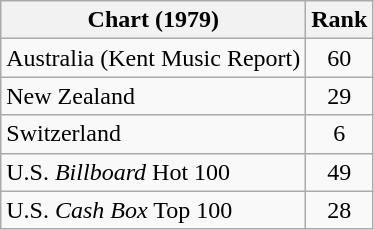<table class="wikitable sortable">
<tr>
<th align="left">Chart (1979)</th>
<th style="text-align:center;">Rank</th>
</tr>
<tr>
<td>Australia (Kent Music Report)</td>
<td style="text-align:center;">60</td>
</tr>
<tr>
<td>New Zealand </td>
<td style="text-align:center;">29</td>
</tr>
<tr>
<td>Switzerland </td>
<td style="text-align:center;">6</td>
</tr>
<tr>
<td>U.S. <em>Billboard</em> Hot 100 </td>
<td style="text-align:center;">49</td>
</tr>
<tr>
<td>U.S. <em>Cash Box</em> Top 100</td>
<td style="text-align:center;">28</td>
</tr>
</table>
